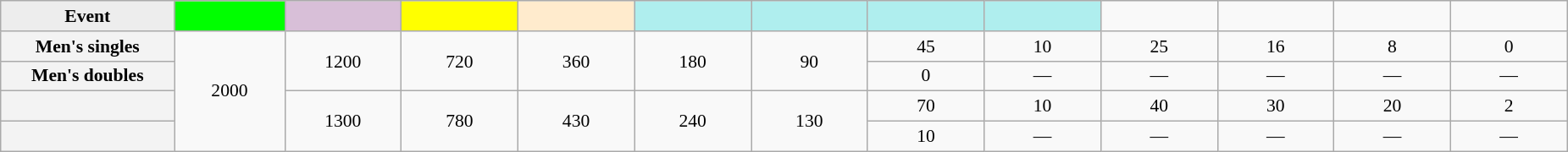<table class="wikitable" style="font-size:90%;text-align:center">
<tr>
<td style="width:130px; background:#ededed;"><strong>Event</strong></td>
<td style="width:80px; background:lime;"><strong></strong></td>
<td style="width:85px; background:thistle;"></td>
<td style="width:85px; background:#ff0;"></td>
<td style="width:85px; background:#ffebcd;"></td>
<td style="width:85px; background:#afeeee;"></td>
<td style="width:85px; background:#afeeee;"></td>
<td style="width:85px; background:#afeeee;"></td>
<td style="width:85px; background:#afeeee;"></td>
<td style="width:85px;"></td>
<td style="width:85px;"></td>
<td style="width:85px;"></td>
<td style="width:85px;"></td>
</tr>
<tr>
<th style="background:#f3f3f3;">Men's singles</th>
<td rowspan="4">2000</td>
<td rowspan="2">1200</td>
<td rowspan="2">720</td>
<td rowspan="2">360</td>
<td rowspan="2">180</td>
<td rowspan="2">90</td>
<td>45</td>
<td>10</td>
<td>25</td>
<td>16</td>
<td>8</td>
<td>0</td>
</tr>
<tr>
<th style="background:#f3f3f3;">Men's doubles</th>
<td>0</td>
<td>—</td>
<td>—</td>
<td>—</td>
<td>—</td>
<td>—</td>
</tr>
<tr>
<th style="background:#f3f3f3;"></th>
<td rowspan="2">1300</td>
<td rowspan="2">780</td>
<td rowspan="2">430</td>
<td rowspan="2">240</td>
<td rowspan="2">130</td>
<td>70</td>
<td>10</td>
<td>40</td>
<td>30</td>
<td>20</td>
<td>2</td>
</tr>
<tr>
<th style="background:#f3f3f3;"></th>
<td>10</td>
<td>—</td>
<td>—</td>
<td>—</td>
<td>—</td>
<td>—</td>
</tr>
</table>
